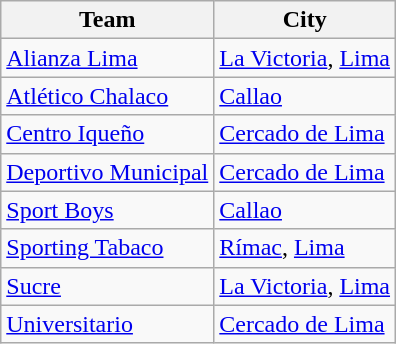<table class="wikitable sortable">
<tr>
<th>Team</th>
<th>City</th>
</tr>
<tr>
<td><a href='#'>Alianza Lima</a></td>
<td><a href='#'>La Victoria</a>, <a href='#'>Lima</a></td>
</tr>
<tr>
<td><a href='#'>Atlético Chalaco</a></td>
<td><a href='#'>Callao</a></td>
</tr>
<tr>
<td><a href='#'>Centro Iqueño</a></td>
<td><a href='#'>Cercado de Lima</a></td>
</tr>
<tr>
<td><a href='#'>Deportivo Municipal</a></td>
<td><a href='#'>Cercado de Lima</a></td>
</tr>
<tr>
<td><a href='#'>Sport Boys</a></td>
<td><a href='#'>Callao</a></td>
</tr>
<tr>
<td><a href='#'>Sporting Tabaco</a></td>
<td><a href='#'>Rímac</a>, <a href='#'>Lima</a></td>
</tr>
<tr>
<td><a href='#'>Sucre</a></td>
<td><a href='#'>La Victoria</a>, <a href='#'>Lima</a></td>
</tr>
<tr>
<td><a href='#'>Universitario</a></td>
<td><a href='#'>Cercado de Lima</a></td>
</tr>
</table>
